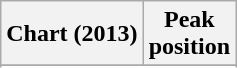<table class="wikitable sortable plainrowheaders" style="text-align:center">
<tr>
<th scope="col">Chart (2013)</th>
<th scope="col">Peak<br> position</th>
</tr>
<tr>
</tr>
<tr>
</tr>
</table>
